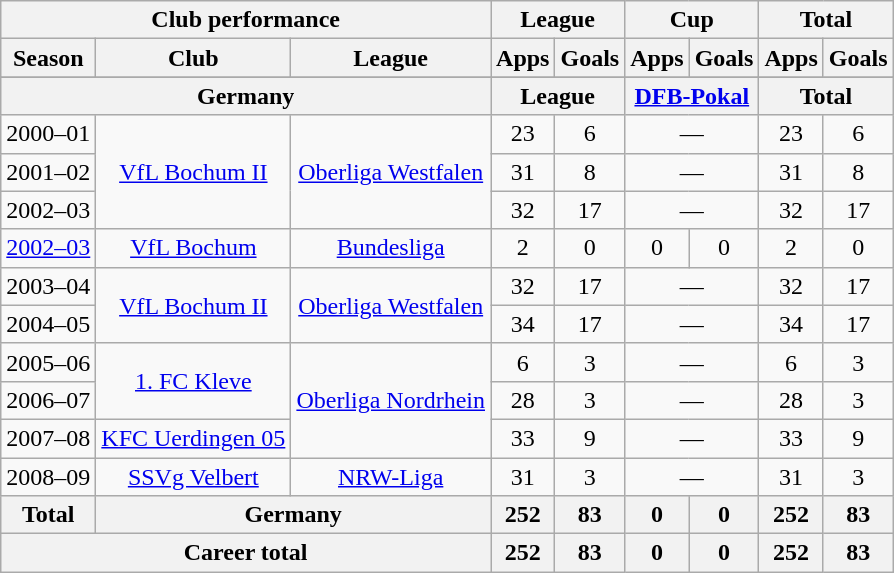<table class="wikitable" style="text-align:center">
<tr>
<th colspan=3>Club performance</th>
<th colspan=2>League</th>
<th colspan=2>Cup</th>
<th colspan=2>Total</th>
</tr>
<tr>
<th>Season</th>
<th>Club</th>
<th>League</th>
<th>Apps</th>
<th>Goals</th>
<th>Apps</th>
<th>Goals</th>
<th>Apps</th>
<th>Goals</th>
</tr>
<tr>
</tr>
<tr>
<th colspan=3>Germany</th>
<th colspan=2>League</th>
<th colspan=2><a href='#'>DFB-Pokal</a></th>
<th colspan=2>Total</th>
</tr>
<tr>
<td>2000–01</td>
<td rowspan="3"><a href='#'>VfL Bochum II</a></td>
<td rowspan="3"><a href='#'>Oberliga Westfalen</a></td>
<td>23</td>
<td>6</td>
<td colspan="2">—</td>
<td>23</td>
<td>6</td>
</tr>
<tr>
<td>2001–02</td>
<td>31</td>
<td>8</td>
<td colspan="2">—</td>
<td>31</td>
<td>8</td>
</tr>
<tr>
<td>2002–03</td>
<td>32</td>
<td>17</td>
<td colspan="2">—</td>
<td>32</td>
<td>17</td>
</tr>
<tr>
<td><a href='#'>2002–03</a></td>
<td><a href='#'>VfL Bochum</a></td>
<td><a href='#'>Bundesliga</a></td>
<td>2</td>
<td>0</td>
<td>0</td>
<td>0</td>
<td>2</td>
<td>0</td>
</tr>
<tr>
<td>2003–04</td>
<td rowspan="2"><a href='#'>VfL Bochum II</a></td>
<td rowspan="2"><a href='#'>Oberliga Westfalen</a></td>
<td>32</td>
<td>17</td>
<td colspan="2">—</td>
<td>32</td>
<td>17</td>
</tr>
<tr>
<td>2004–05</td>
<td>34</td>
<td>17</td>
<td colspan="2">—</td>
<td>34</td>
<td>17</td>
</tr>
<tr>
<td>2005–06</td>
<td rowspan="2"><a href='#'>1. FC Kleve</a></td>
<td rowspan="3"><a href='#'>Oberliga Nordrhein</a></td>
<td>6</td>
<td>3</td>
<td colspan="2">—</td>
<td>6</td>
<td>3</td>
</tr>
<tr>
<td>2006–07</td>
<td>28</td>
<td>3</td>
<td colspan="2">—</td>
<td>28</td>
<td>3</td>
</tr>
<tr>
<td>2007–08</td>
<td><a href='#'>KFC Uerdingen 05</a></td>
<td>33</td>
<td>9</td>
<td colspan="2">—</td>
<td>33</td>
<td>9</td>
</tr>
<tr>
<td>2008–09</td>
<td><a href='#'>SSVg Velbert</a></td>
<td><a href='#'>NRW-Liga</a></td>
<td>31</td>
<td>3</td>
<td colspan="2">—</td>
<td>31</td>
<td>3</td>
</tr>
<tr>
<th rowspan=1>Total</th>
<th colspan=2>Germany</th>
<th>252</th>
<th>83</th>
<th>0</th>
<th>0</th>
<th>252</th>
<th>83</th>
</tr>
<tr>
<th colspan=3>Career total</th>
<th>252</th>
<th>83</th>
<th>0</th>
<th>0</th>
<th>252</th>
<th>83</th>
</tr>
</table>
